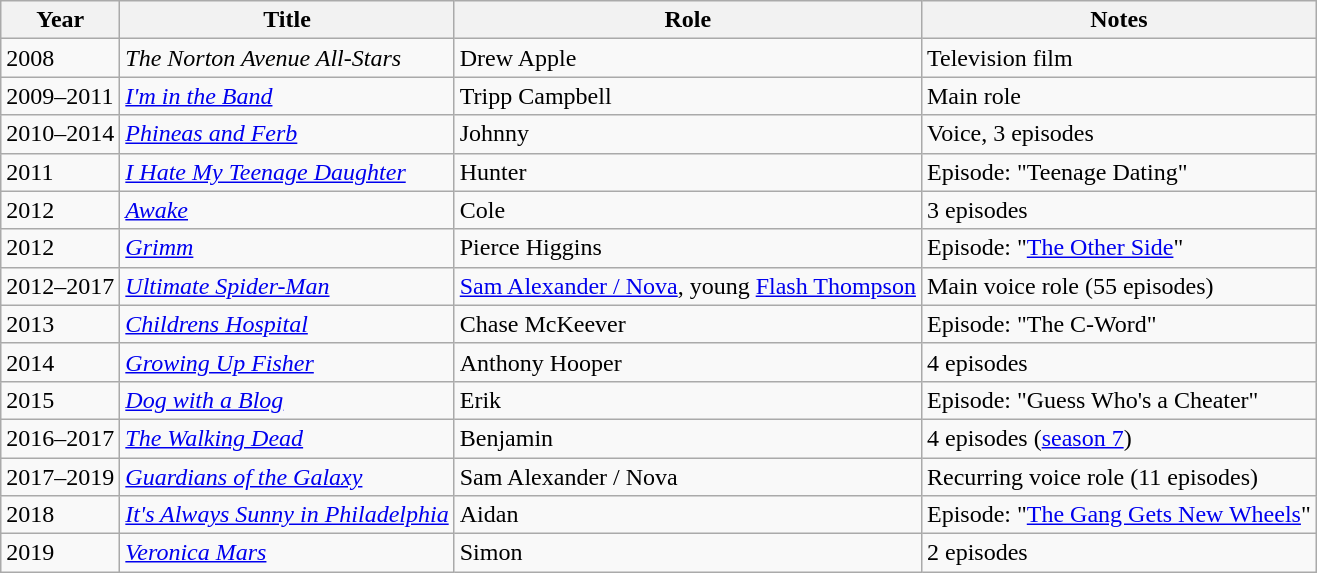<table class="wikitable sortable">
<tr>
<th>Year</th>
<th>Title</th>
<th>Role</th>
<th class="unsortable">Notes</th>
</tr>
<tr>
<td>2008</td>
<td data-sort-value="Norton Avenue All-Stars, The"><em>The Norton Avenue All-Stars</em></td>
<td>Drew Apple</td>
<td>Television film</td>
</tr>
<tr>
<td>2009–2011</td>
<td><em><a href='#'>I'm in the Band</a></em></td>
<td>Tripp Campbell</td>
<td>Main role</td>
</tr>
<tr>
<td>2010–2014</td>
<td><em><a href='#'>Phineas and Ferb</a></em></td>
<td>Johnny</td>
<td>Voice, 3 episodes</td>
</tr>
<tr>
<td>2011</td>
<td><em><a href='#'>I Hate My Teenage Daughter</a></em></td>
<td>Hunter</td>
<td>Episode: "Teenage Dating"</td>
</tr>
<tr>
<td>2012</td>
<td><em><a href='#'>Awake</a></em></td>
<td>Cole</td>
<td>3 episodes</td>
</tr>
<tr>
<td>2012</td>
<td><em><a href='#'>Grimm</a></em></td>
<td>Pierce Higgins</td>
<td>Episode: "<a href='#'>The Other Side</a>"</td>
</tr>
<tr>
<td>2012–2017</td>
<td><em><a href='#'>Ultimate Spider-Man</a></em></td>
<td><a href='#'>Sam Alexander / Nova</a>, young <a href='#'>Flash Thompson</a></td>
<td>Main voice role (55 episodes)</td>
</tr>
<tr>
<td>2013</td>
<td><em><a href='#'>Childrens Hospital</a></em></td>
<td>Chase McKeever</td>
<td>Episode: "The C-Word"</td>
</tr>
<tr>
<td>2014</td>
<td><em><a href='#'>Growing Up Fisher</a></em></td>
<td>Anthony Hooper</td>
<td>4 episodes</td>
</tr>
<tr>
<td>2015</td>
<td><em><a href='#'>Dog with a Blog</a></em></td>
<td>Erik</td>
<td>Episode: "Guess Who's a Cheater"</td>
</tr>
<tr>
<td>2016–2017</td>
<td data-sort-value="Walking Dead, The"><em><a href='#'>The Walking Dead</a></em></td>
<td>Benjamin</td>
<td>4 episodes (<a href='#'>season 7</a>)</td>
</tr>
<tr>
<td>2017–2019</td>
<td><em><a href='#'>Guardians of the Galaxy</a></em></td>
<td>Sam Alexander / Nova</td>
<td>Recurring voice role (11 episodes)</td>
</tr>
<tr>
<td>2018</td>
<td><em><a href='#'>It's Always Sunny in Philadelphia</a></em></td>
<td>Aidan</td>
<td>Episode: "<a href='#'>The Gang Gets New Wheels</a>"</td>
</tr>
<tr>
<td>2019</td>
<td><em><a href='#'>Veronica Mars</a></em></td>
<td>Simon</td>
<td>2 episodes</td>
</tr>
</table>
